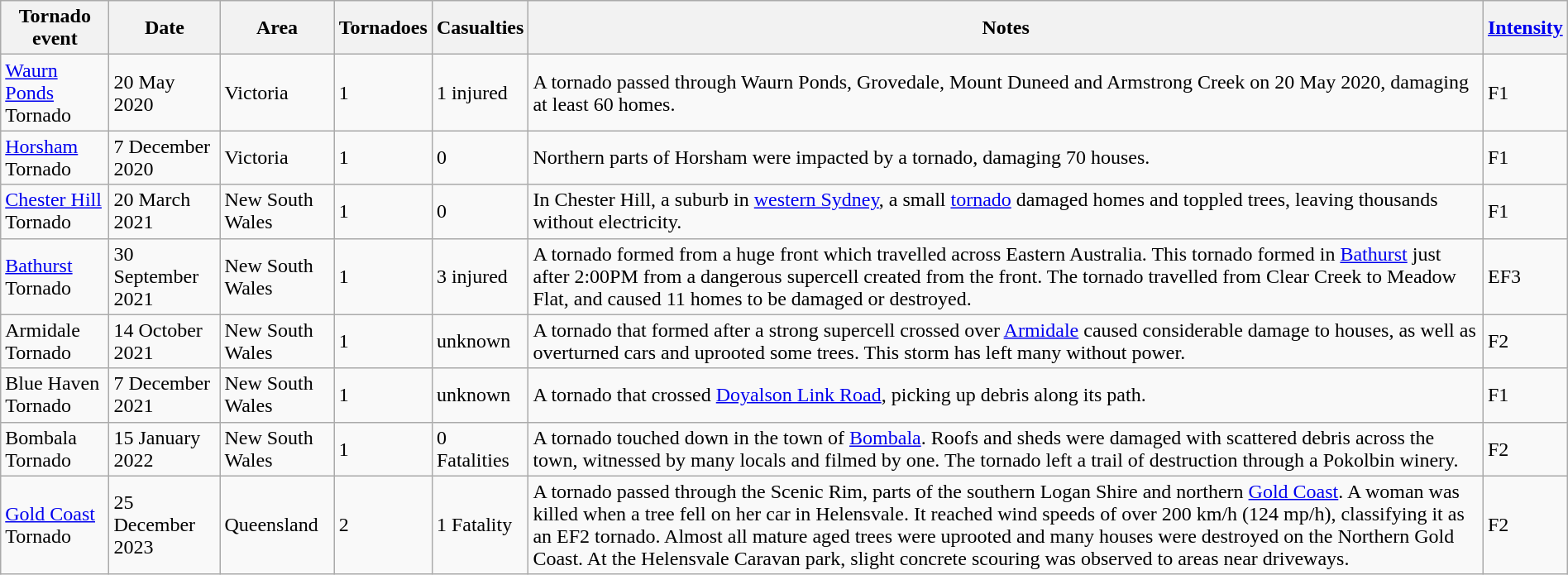<table class="wikitable collapsible sortable" style="width:100%;">
<tr>
<th scope="col">Tornado event</th>
<th scope="col">Date</th>
<th scope="col">Area</th>
<th scope="col">Tornadoes</th>
<th scope="col">Casualties</th>
<th scope="col" class="unsortable">Notes</th>
<th scope="col"><a href='#'>Intensity</a></th>
</tr>
<tr>
<td><a href='#'>Waurn Ponds</a> Tornado</td>
<td>20 May 2020</td>
<td>Victoria</td>
<td>1</td>
<td>1 injured</td>
<td>A tornado passed through Waurn Ponds, Grovedale, Mount Duneed and Armstrong Creek on 20 May 2020, damaging at least 60 homes.</td>
<td>F1</td>
</tr>
<tr>
<td><a href='#'>Horsham</a> Tornado</td>
<td>7 December 2020</td>
<td>Victoria</td>
<td>1</td>
<td>0</td>
<td>Northern parts of Horsham were impacted by a tornado, damaging 70 houses.</td>
<td>F1</td>
</tr>
<tr>
<td><a href='#'>Chester Hill</a> Tornado</td>
<td>20 March 2021</td>
<td>New South Wales</td>
<td>1</td>
<td>0</td>
<td>In Chester Hill, a suburb in <a href='#'>western Sydney</a>, a small <a href='#'>tornado</a> damaged homes and toppled trees, leaving thousands without electricity.</td>
<td>F1</td>
</tr>
<tr>
<td><a href='#'>Bathurst</a> Tornado</td>
<td>30 September 2021</td>
<td>New South Wales</td>
<td>1</td>
<td>3 injured</td>
<td>A tornado formed from a huge front which travelled across Eastern Australia. This tornado formed in <a href='#'>Bathurst</a> just after 2:00PM from a dangerous supercell created from the front. The tornado travelled  from Clear Creek to Meadow Flat, and caused 11 homes to be damaged or destroyed.</td>
<td>EF3</td>
</tr>
<tr>
<td>Armidale Tornado</td>
<td>14 October 2021</td>
<td>New South Wales</td>
<td>1</td>
<td>unknown</td>
<td>A tornado that formed after a strong supercell crossed over <a href='#'>Armidale</a> caused considerable damage to houses, as well as overturned cars and uprooted some trees. This storm has left many without power.</td>
<td>F2</td>
</tr>
<tr>
<td>Blue Haven Tornado</td>
<td>7 December 2021</td>
<td>New South Wales</td>
<td>1</td>
<td>unknown</td>
<td>A tornado that crossed <a href='#'>Doyalson Link Road</a>, picking up debris along its path.</td>
<td>F1</td>
</tr>
<tr>
<td>Bombala Tornado</td>
<td>15 January 2022</td>
<td>New South Wales</td>
<td>1</td>
<td>0 Fatalities</td>
<td>A tornado touched down in the town of <a href='#'>Bombala</a>. Roofs and sheds were damaged with scattered debris across the town, witnessed by many locals and filmed by one. The tornado left a trail of destruction through a Pokolbin winery.</td>
<td>F2</td>
</tr>
<tr>
<td><a href='#'>Gold Coast</a> Tornado</td>
<td>25 December 2023</td>
<td>Queensland</td>
<td>2</td>
<td>1 Fatality</td>
<td>A tornado passed through the Scenic Rim, parts of the southern Logan Shire and northern <a href='#'>Gold Coast</a>. A woman was killed when a tree fell on her car in Helensvale. It reached wind speeds of over 200 km/h (124 mp/h), classifying it as an EF2 tornado. Almost all mature aged trees were uprooted and many houses were destroyed on the Northern Gold Coast. At the Helensvale Caravan park, slight concrete scouring was observed to areas near driveways.</td>
<td>F2</td>
</tr>
</table>
